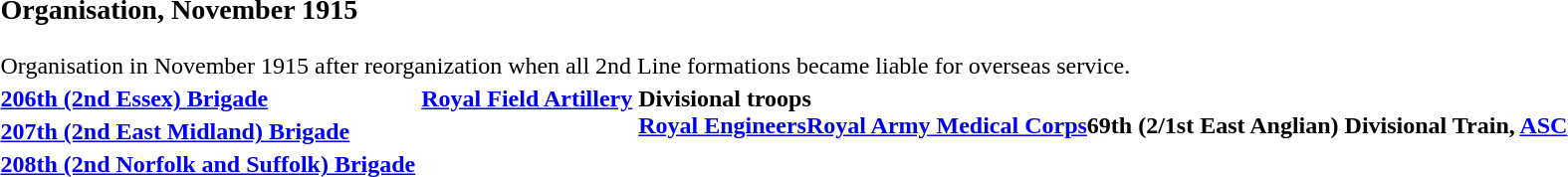<table>
<tr>
<td colspan="3"><br><h3>Organisation, November 1915</h3>Organisation in November 1915 after reorganization when all 2nd Line formations became liable for overseas service.</td>
</tr>
<tr valign="top">
<td><strong><a href='#'>206th (2nd Essex) Brigade</a></strong><br></td>
<td rowspan=3><strong><a href='#'>Royal Field Artillery</a></strong><br></td>
<td rowspan=3><strong>Divisional troops</strong><br><strong><a href='#'>Royal Engineers</a></strong><strong><a href='#'>Royal Army Medical Corps</a></strong><strong>69th (2/1st East Anglian) Divisional Train, <a href='#'>ASC</a></strong></td>
</tr>
<tr valign="top">
<td><strong><a href='#'>207th (2nd East Midland) Brigade</a></strong><br></td>
</tr>
<tr valign="top">
<td><strong><a href='#'>208th (2nd Norfolk and Suffolk) Brigade</a></strong><br></td>
</tr>
<tr>
</tr>
</table>
